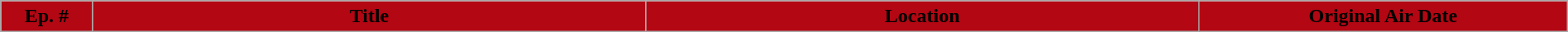<table class="wikitable plainrowheaders" style="width:100%; background:#fff; margin:auto;">
<tr>
<th style="background:#B30713; width:5%;"><span>Ep. #</span></th>
<th style="background:#B30713; width:30%;"><span>Title</span></th>
<th style="background:#B30713; width:30%;"><span>Location</span></th>
<th style="background:#B30713; width:20%;"><span>Original Air Date</span><br>




</th>
</tr>
</table>
